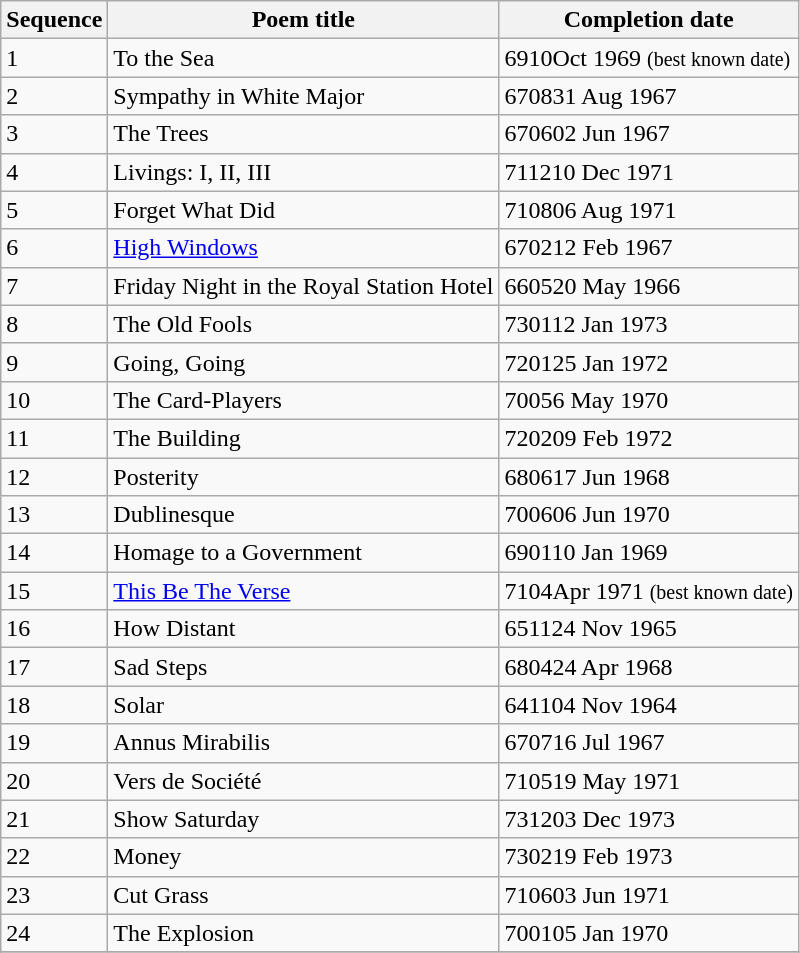<table class="wikitable sortable">
<tr>
<th>Sequence</th>
<th>Poem title</th>
<th>Completion date</th>
</tr>
<tr>
<td>1</td>
<td>To the Sea</td>
<td><span>6910</span>Oct 1969 <small>(best known date)</small></td>
</tr>
<tr>
<td>2</td>
<td>Sympathy in White Major</td>
<td><span>6708</span>31 Aug 1967</td>
</tr>
<tr>
<td>3</td>
<td>The Trees</td>
<td><span>6706</span>02 Jun 1967</td>
</tr>
<tr>
<td>4</td>
<td>Livings: I, II, III</td>
<td><span>7112</span>10 Dec 1971</td>
</tr>
<tr>
<td>5</td>
<td>Forget What Did</td>
<td><span>7108</span>06 Aug 1971</td>
</tr>
<tr>
<td>6</td>
<td><a href='#'>High Windows</a></td>
<td><span>6702</span>12 Feb 1967</td>
</tr>
<tr>
<td>7</td>
<td>Friday Night in the Royal Station Hotel</td>
<td><span>6605</span>20 May 1966</td>
</tr>
<tr>
<td>8</td>
<td>The Old Fools</td>
<td><span>7301</span>12 Jan 1973</td>
</tr>
<tr>
<td>9</td>
<td>Going, Going</td>
<td><span>7201</span>25 Jan 1972</td>
</tr>
<tr>
<td>10</td>
<td>The Card-Players</td>
<td><span>7005</span>6 May 1970</td>
</tr>
<tr>
<td>11</td>
<td>The Building</td>
<td><span>7202</span>09 Feb 1972</td>
</tr>
<tr>
<td>12</td>
<td>Posterity</td>
<td><span>6806</span>17 Jun 1968</td>
</tr>
<tr>
<td>13</td>
<td>Dublinesque</td>
<td><span>7006</span>06 Jun 1970</td>
</tr>
<tr>
<td>14</td>
<td>Homage to a Government</td>
<td><span>6901</span>10 Jan 1969</td>
</tr>
<tr>
<td>15</td>
<td><a href='#'>This Be The Verse</a></td>
<td><span>7104</span>Apr 1971 <small>(best known date)</small></td>
</tr>
<tr>
<td>16</td>
<td>How Distant</td>
<td><span>6511</span>24 Nov 1965</td>
</tr>
<tr>
<td>17</td>
<td>Sad Steps</td>
<td><span>6804</span>24 Apr 1968</td>
</tr>
<tr>
<td>18</td>
<td>Solar</td>
<td><span>6411</span>04 Nov 1964</td>
</tr>
<tr>
<td>19</td>
<td>Annus Mirabilis</td>
<td><span>6707</span>16 Jul 1967</td>
</tr>
<tr>
<td>20</td>
<td>Vers de Société</td>
<td><span>7105</span>19 May 1971</td>
</tr>
<tr>
<td>21</td>
<td>Show Saturday</td>
<td><span>7312</span>03 Dec 1973</td>
</tr>
<tr>
<td>22</td>
<td>Money</td>
<td><span>7302</span>19 Feb 1973</td>
</tr>
<tr>
<td>23</td>
<td>Cut Grass</td>
<td><span>7106</span>03 Jun 1971</td>
</tr>
<tr>
<td>24</td>
<td>The Explosion</td>
<td><span>7001</span>05 Jan 1970</td>
</tr>
<tr>
</tr>
<tr class="sortbottom">
</tr>
</table>
